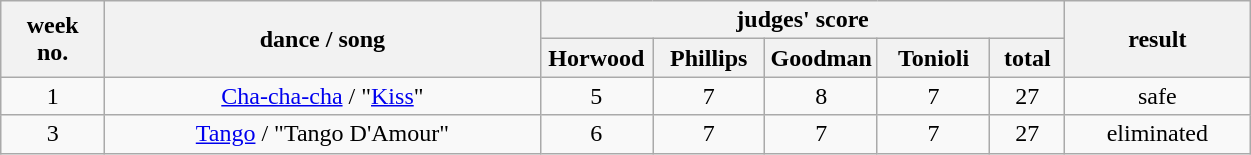<table class=wikitable style="float:left; text-align:center">
<tr>
<th rowspan=2>week<br>no.</th>
<th rowspan=2>dance / song</th>
<th colspan=5>judges' score</th>
<th rowspan=2>result</th>
</tr>
<tr>
<th style=width:9%>Horwood</th>
<th style=width:9%>Phillips</th>
<th style=width:9%>Goodman</th>
<th style=width:9%>Tonioli</th>
<th style=width:6%>total</th>
</tr>
<tr>
<td>1</td>
<td><a href='#'>Cha-cha-cha</a> / "<a href='#'>Kiss</a>"</td>
<td>5</td>
<td>7</td>
<td>8</td>
<td>7</td>
<td>27</td>
<td>safe</td>
</tr>
<tr>
<td>3</td>
<td><a href='#'>Tango</a> / "Tango D'Amour"</td>
<td>6</td>
<td>7</td>
<td>7</td>
<td>7</td>
<td>27</td>
<td>eliminated</td>
</tr>
</table>
